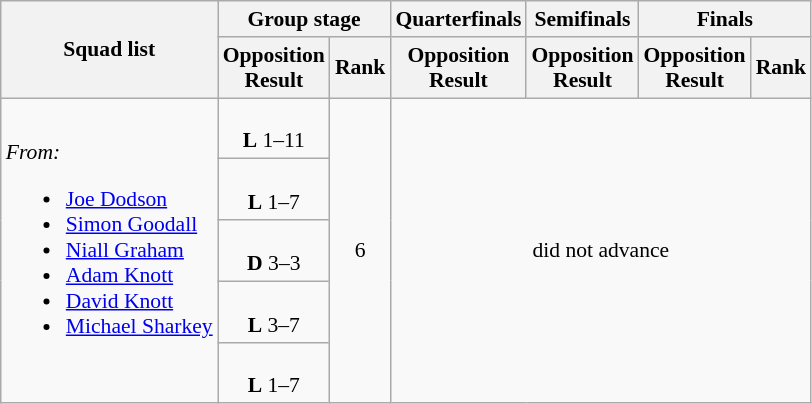<table class=wikitable style="font-size:90%">
<tr>
<th rowspan="2">Squad list</th>
<th colspan="2">Group stage</th>
<th>Quarterfinals</th>
<th>Semifinals</th>
<th colspan="2">Finals</th>
</tr>
<tr>
<th>Opposition<br>Result</th>
<th>Rank</th>
<th>Opposition<br>Result</th>
<th>Opposition<br>Result</th>
<th>Opposition<br>Result</th>
<th>Rank</th>
</tr>
<tr>
<td rowspan="5"><em>From:</em><br><ul><li><a href='#'>Joe Dodson</a></li><li><a href='#'>Simon Goodall</a></li><li><a href='#'>Niall Graham</a></li><li><a href='#'>Adam Knott</a></li><li><a href='#'>David Knott</a></li><li><a href='#'>Michael Sharkey</a></li></ul></td>
<td align="center"><br><strong>L</strong> 1–11</td>
<td align="center" rowspan="5">6</td>
<td align="center" rowspan="5" colspan=4>did not advance</td>
</tr>
<tr>
<td align="center"><br><strong>L</strong> 1–7</td>
</tr>
<tr>
<td align="center"><br><strong>D</strong> 3–3</td>
</tr>
<tr>
<td align="center"><br><strong>L</strong> 3–7</td>
</tr>
<tr>
<td align="center"><br><strong>L</strong> 1–7</td>
</tr>
</table>
